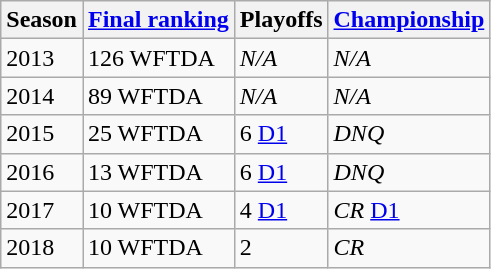<table class="wikitable sortable">
<tr>
<th>Season</th>
<th><a href='#'>Final ranking</a></th>
<th>Playoffs</th>
<th><a href='#'>Championship</a></th>
</tr>
<tr>
<td>2013</td>
<td>126 WFTDA</td>
<td><em>N/A</em></td>
<td><em>N/A</em></td>
</tr>
<tr>
<td>2014</td>
<td>89 WFTDA</td>
<td><em>N/A</em></td>
<td><em>N/A</em></td>
</tr>
<tr>
<td>2015</td>
<td>25 WFTDA</td>
<td>6 <a href='#'>D1</a></td>
<td><em>DNQ</em></td>
</tr>
<tr>
<td>2016</td>
<td>13 WFTDA</td>
<td>6 <a href='#'>D1</a></td>
<td><em>DNQ</em></td>
</tr>
<tr>
<td>2017</td>
<td>10 WFTDA</td>
<td>4 <a href='#'>D1</a></td>
<td><em>CR</em> <a href='#'>D1</a></td>
</tr>
<tr>
<td>2018</td>
<td>10 WFTDA</td>
<td>2</td>
<td><em>CR</em></td>
</tr>
</table>
